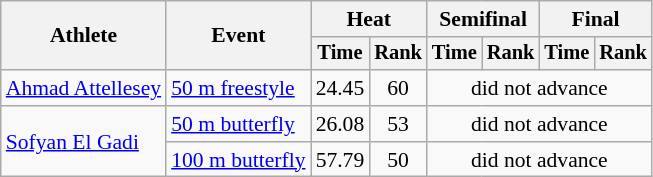<table class=wikitable style="font-size:90%">
<tr>
<th rowspan="2">Athlete</th>
<th rowspan="2">Event</th>
<th colspan="2">Heat</th>
<th colspan="2">Semifinal</th>
<th colspan="2">Final</th>
</tr>
<tr style="font-size:95%">
<th>Time</th>
<th>Rank</th>
<th>Time</th>
<th>Rank</th>
<th>Time</th>
<th>Rank</th>
</tr>
<tr align=center>
<td align=left><a href='#'>Ahmad Attellesey</a></td>
<td align=left><a href='#'>50 m freestyle</a></td>
<td>24.45</td>
<td>60</td>
<td colspan=4>did not advance</td>
</tr>
<tr align=center>
<td align=left rowspan=2><a href='#'>Sofyan El Gadi</a></td>
<td align=left><a href='#'>50 m butterfly</a></td>
<td>26.08</td>
<td>53</td>
<td colspan=4>did not advance</td>
</tr>
<tr align=center>
<td align=left><a href='#'>100 m butterfly</a></td>
<td>57.79</td>
<td>50</td>
<td colspan=4>did not advance</td>
</tr>
</table>
